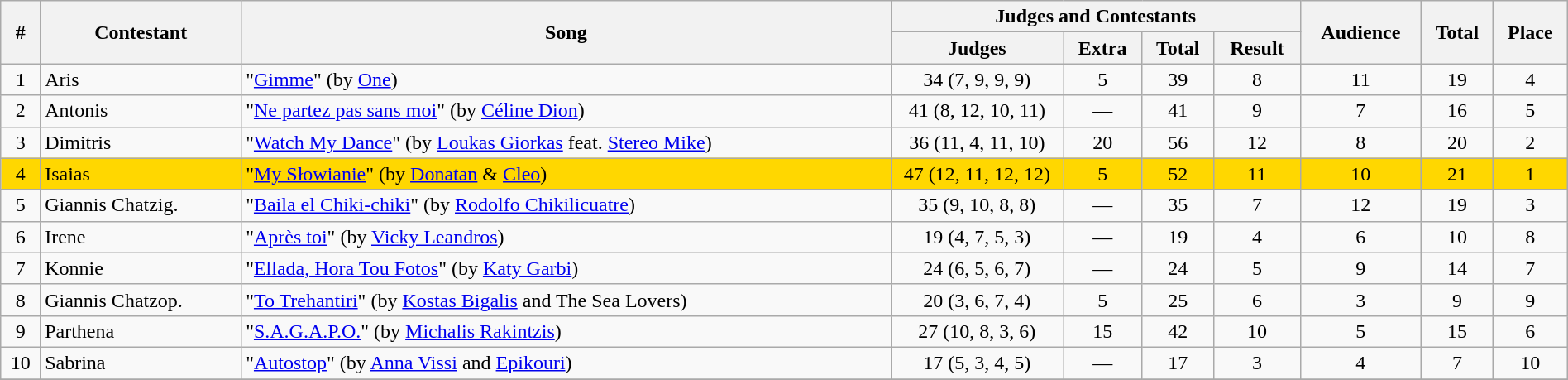<table class="sortable wikitable" style="text-align:center;" width="100%">
<tr>
<th rowspan="2">#</th>
<th rowspan="2">Contestant</th>
<th rowspan="2">Song</th>
<th colspan="4">Judges and Contestants</th>
<th rowspan="2">Audience</th>
<th rowspan="2">Total</th>
<th rowspan="2">Place</th>
</tr>
<tr>
<th width="11%">Judges</th>
<th>Extra</th>
<th>Total</th>
<th>Result</th>
</tr>
<tr>
<td>1</td>
<td align="left">Aris</td>
<td align="left"> "<a href='#'>Gimme</a>" (by <a href='#'>One</a>)</td>
<td>34 (7, 9, 9, 9)</td>
<td>5</td>
<td>39</td>
<td>8</td>
<td>11</td>
<td>19</td>
<td>4</td>
</tr>
<tr>
<td>2</td>
<td align="left">Antonis</td>
<td align="left"> "<a href='#'>Ne partez pas sans moi</a>" (by <a href='#'>Céline Dion</a>)</td>
<td>41 (8, 12, 10, 11)</td>
<td>—</td>
<td>41</td>
<td>9</td>
<td>7</td>
<td>16</td>
<td>5</td>
</tr>
<tr>
<td>3</td>
<td align="left">Dimitris</td>
<td align="left"> "<a href='#'>Watch My Dance</a>" (by <a href='#'>Loukas Giorkas</a> feat. <a href='#'>Stereo Mike</a>)</td>
<td>36 (11, 4, 11, 10)</td>
<td>20</td>
<td>56</td>
<td>12</td>
<td>8</td>
<td>20</td>
<td>2</td>
</tr>
<tr bgcolor="gold">
<td>4</td>
<td align="left">Isaias</td>
<td align="left"> "<a href='#'>My Słowianie</a>" (by <a href='#'>Donatan</a> & <a href='#'>Cleo</a>)</td>
<td>47 (12, 11, 12, 12)</td>
<td>5</td>
<td>52</td>
<td>11</td>
<td>10</td>
<td>21</td>
<td>1</td>
</tr>
<tr>
<td>5</td>
<td align="left">Giannis Chatzig.</td>
<td align="left"> "<a href='#'>Baila el Chiki-chiki</a>" (by <a href='#'>Rodolfo Chikilicuatre</a>)</td>
<td>35 (9, 10, 8, 8)</td>
<td>—</td>
<td>35</td>
<td>7</td>
<td>12</td>
<td>19</td>
<td>3</td>
</tr>
<tr>
<td>6</td>
<td align="left">Irene</td>
<td align="left"> "<a href='#'>Après toi</a>" (by <a href='#'>Vicky Leandros</a>)</td>
<td>19 (4, 7, 5, 3)</td>
<td>—</td>
<td>19</td>
<td>4</td>
<td>6</td>
<td>10</td>
<td>8</td>
</tr>
<tr>
<td>7</td>
<td align="left">Konnie</td>
<td align="left"> "<a href='#'>Ellada, Hora Tou Fotos</a>" (by <a href='#'>Katy Garbi</a>)</td>
<td>24 (6, 5, 6, 7)</td>
<td>—</td>
<td>24</td>
<td>5</td>
<td>9</td>
<td>14</td>
<td>7</td>
</tr>
<tr>
<td>8</td>
<td align="left">Giannis Chatzop.</td>
<td align="left"> "<a href='#'>To Trehantiri</a>" (by <a href='#'>Kostas Bigalis</a> and The Sea Lovers)</td>
<td>20 (3, 6, 7, 4)</td>
<td>5</td>
<td>25</td>
<td>6</td>
<td>3</td>
<td>9</td>
<td>9</td>
</tr>
<tr>
<td>9</td>
<td align="left">Parthena</td>
<td align="left"> "<a href='#'>S.A.G.A.P.O.</a>" (by <a href='#'>Michalis Rakintzis</a>)</td>
<td>27 (10, 8, 3, 6)</td>
<td>15</td>
<td>42</td>
<td>10</td>
<td>5</td>
<td>15</td>
<td>6</td>
</tr>
<tr>
<td>10</td>
<td align="left">Sabrina</td>
<td align="left"> "<a href='#'>Autostop</a>" (by <a href='#'>Anna Vissi</a> and <a href='#'>Epikouri</a>)</td>
<td>17 (5, 3, 4, 5)</td>
<td>—</td>
<td>17</td>
<td>3</td>
<td>4</td>
<td>7</td>
<td>10</td>
</tr>
<tr>
</tr>
</table>
